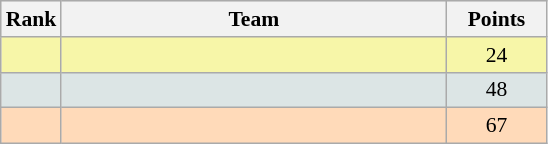<table class="wikitable" style="text-align:center; font-size: 90%; border: gray solid 1px;border-collapse:collapse;">
<tr bgcolor="#E4E4E4">
<th style="border-bottom:1px solid #AAAAAA" width=10>Rank</th>
<th style="border-bottom:1px solid #AAAAAA" width=250>Team</th>
<th style="border-bottom:1px solid #AAAAAA" width=60>Points</th>
</tr>
<tr bgcolor=F7F6A8>
<td></td>
<td align=left></td>
<td>24</td>
</tr>
<tr bgcolor=DCE5E5>
<td></td>
<td align=left></td>
<td>48</td>
</tr>
<tr bgcolor=FFDAB9>
<td></td>
<td align=left></td>
<td>67</td>
</tr>
</table>
